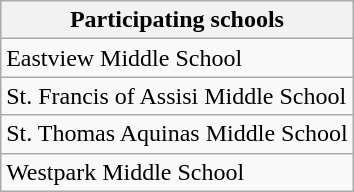<table class="wikitable" align=right>
<tr>
<th>Participating schools</th>
</tr>
<tr>
<td>Eastview Middle School</td>
</tr>
<tr>
<td>St. Francis of Assisi Middle School</td>
</tr>
<tr>
<td>St. Thomas Aquinas Middle School</td>
</tr>
<tr>
<td>Westpark Middle School</td>
</tr>
</table>
